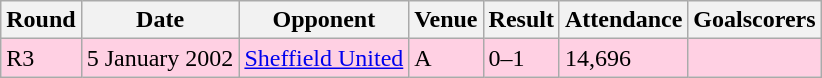<table class="wikitable">
<tr>
<th>Round</th>
<th>Date</th>
<th>Opponent</th>
<th>Venue</th>
<th>Result</th>
<th>Attendance</th>
<th>Goalscorers</th>
</tr>
<tr style="background-color: #ffd0e3;">
<td>R3</td>
<td>5 January 2002</td>
<td><a href='#'>Sheffield United</a></td>
<td>A</td>
<td>0–1</td>
<td>14,696</td>
<td></td>
</tr>
</table>
